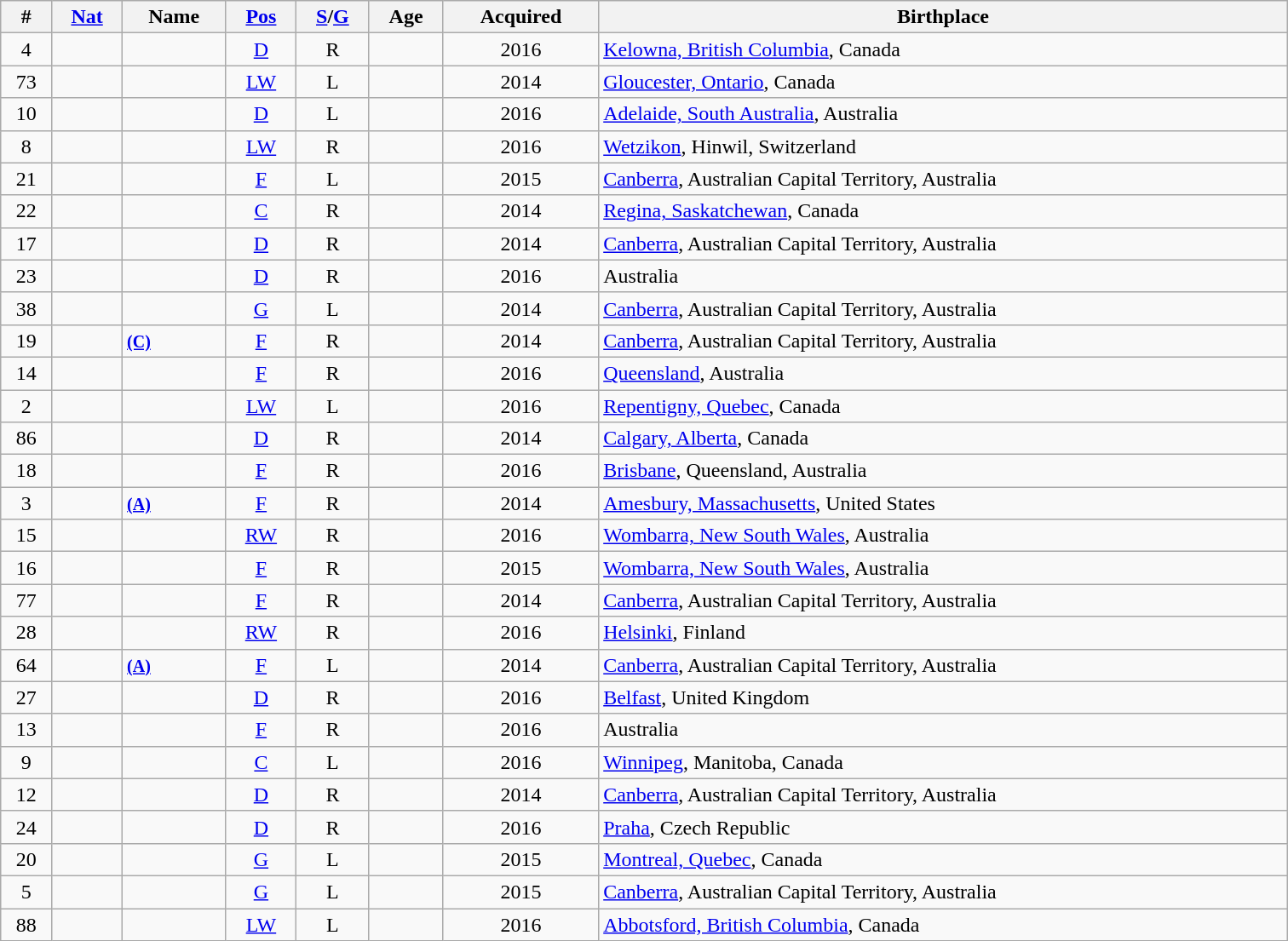<table class="wikitable sortable" style="width:63em; text-align: center">
<tr>
<th>#</th>
<th><a href='#'>Nat</a></th>
<th>Name</th>
<th><a href='#'>Pos</a></th>
<th><a href='#'>S</a>/<a href='#'>G</a></th>
<th>Age</th>
<th>Acquired</th>
<th>Birthplace</th>
</tr>
<tr>
<td>4</td>
<td></td>
<td align="left"></td>
<td><a href='#'>D</a></td>
<td>R</td>
<td></td>
<td>2016</td>
<td align="left"><a href='#'>Kelowna, British Columbia</a>, Canada</td>
</tr>
<tr>
<td>73</td>
<td></td>
<td align="left"></td>
<td><a href='#'>LW</a></td>
<td>L</td>
<td></td>
<td>2014</td>
<td align="left"><a href='#'>Gloucester, Ontario</a>, Canada</td>
</tr>
<tr>
<td>10</td>
<td></td>
<td align="left"></td>
<td><a href='#'>D</a></td>
<td>L</td>
<td></td>
<td>2016</td>
<td align="left"><a href='#'>Adelaide, South Australia</a>, Australia</td>
</tr>
<tr>
<td>8</td>
<td></td>
<td align="left"></td>
<td><a href='#'>LW</a></td>
<td>R</td>
<td></td>
<td>2016</td>
<td align="left"><a href='#'>Wetzikon</a>, Hinwil, Switzerland</td>
</tr>
<tr>
<td>21</td>
<td></td>
<td align="left"></td>
<td><a href='#'>F</a></td>
<td>L</td>
<td></td>
<td>2015</td>
<td align="left"><a href='#'>Canberra</a>, Australian Capital Territory, Australia</td>
</tr>
<tr>
<td>22</td>
<td></td>
<td align="left"></td>
<td><a href='#'>C</a></td>
<td>R</td>
<td></td>
<td>2014</td>
<td align="left"><a href='#'>Regina, Saskatchewan</a>, Canada</td>
</tr>
<tr>
<td>17</td>
<td></td>
<td align="left"></td>
<td><a href='#'>D</a></td>
<td>R</td>
<td></td>
<td>2014</td>
<td align="left"><a href='#'>Canberra</a>, Australian Capital Territory, Australia</td>
</tr>
<tr>
<td>23</td>
<td></td>
<td align="left"></td>
<td><a href='#'>D</a></td>
<td>R</td>
<td></td>
<td>2016</td>
<td align="left">Australia</td>
</tr>
<tr>
<td>38</td>
<td></td>
<td align="left"></td>
<td><a href='#'>G</a></td>
<td>L</td>
<td></td>
<td>2014</td>
<td align="left"><a href='#'>Canberra</a>, Australian Capital Territory, Australia</td>
</tr>
<tr>
<td>19</td>
<td></td>
<td align="left"> <small><a href='#'><strong>(C)</strong></a></small></td>
<td><a href='#'>F</a></td>
<td>R</td>
<td></td>
<td>2014</td>
<td align="left"><a href='#'>Canberra</a>, Australian Capital Territory, Australia</td>
</tr>
<tr>
<td>14</td>
<td></td>
<td align="left"></td>
<td><a href='#'>F</a></td>
<td>R</td>
<td></td>
<td>2016</td>
<td align="left"><a href='#'>Queensland</a>, Australia</td>
</tr>
<tr>
<td>2</td>
<td></td>
<td align="left"></td>
<td><a href='#'>LW</a></td>
<td>L</td>
<td></td>
<td>2016</td>
<td align="left"><a href='#'>Repentigny, Quebec</a>, Canada</td>
</tr>
<tr>
<td>86</td>
<td></td>
<td align="left"></td>
<td><a href='#'>D</a></td>
<td>R</td>
<td></td>
<td>2014</td>
<td align="left"><a href='#'>Calgary, Alberta</a>, Canada</td>
</tr>
<tr>
<td>18</td>
<td></td>
<td align="left"></td>
<td><a href='#'>F</a></td>
<td>R</td>
<td></td>
<td>2016</td>
<td align="left"><a href='#'>Brisbane</a>, Queensland, Australia</td>
</tr>
<tr>
<td>3</td>
<td></td>
<td align="left"> <small><a href='#'><strong>(A)</strong></a></small></td>
<td><a href='#'>F</a></td>
<td>R</td>
<td></td>
<td>2014</td>
<td align="left"><a href='#'>Amesbury, Massachusetts</a>, United States</td>
</tr>
<tr>
<td>15</td>
<td></td>
<td align="left"></td>
<td><a href='#'>RW</a></td>
<td>R</td>
<td></td>
<td>2016</td>
<td align="left"><a href='#'>Wombarra, New South Wales</a>, Australia</td>
</tr>
<tr>
<td>16</td>
<td></td>
<td align="left"></td>
<td><a href='#'>F</a></td>
<td>R</td>
<td></td>
<td>2015</td>
<td align="left"><a href='#'>Wombarra, New South Wales</a>, Australia</td>
</tr>
<tr>
<td>77</td>
<td></td>
<td align="left"></td>
<td><a href='#'>F</a></td>
<td>R</td>
<td></td>
<td>2014</td>
<td align="left"><a href='#'>Canberra</a>, Australian Capital Territory, Australia</td>
</tr>
<tr>
<td>28</td>
<td></td>
<td align="left"></td>
<td><a href='#'>RW</a></td>
<td>R</td>
<td></td>
<td>2016</td>
<td align="left"><a href='#'>Helsinki</a>, Finland</td>
</tr>
<tr>
<td>64</td>
<td></td>
<td align="left"> <small><a href='#'><strong>(A)</strong></a></small></td>
<td><a href='#'>F</a></td>
<td>L</td>
<td></td>
<td>2014</td>
<td align="left"><a href='#'>Canberra</a>, Australian Capital Territory, Australia</td>
</tr>
<tr>
<td>27</td>
<td></td>
<td align="left"></td>
<td><a href='#'>D</a></td>
<td>R</td>
<td></td>
<td>2016</td>
<td align="left"><a href='#'>Belfast</a>, United Kingdom</td>
</tr>
<tr>
<td>13</td>
<td></td>
<td align="left"></td>
<td><a href='#'>F</a></td>
<td>R</td>
<td></td>
<td>2016</td>
<td align="left">Australia</td>
</tr>
<tr>
<td>9</td>
<td></td>
<td align="left"></td>
<td><a href='#'>C</a></td>
<td>L</td>
<td></td>
<td>2016</td>
<td align="left"><a href='#'>Winnipeg</a>, Manitoba, Canada</td>
</tr>
<tr>
<td>12</td>
<td></td>
<td align="left"></td>
<td><a href='#'>D</a></td>
<td>R</td>
<td></td>
<td>2014</td>
<td align="left"><a href='#'>Canberra</a>, Australian Capital Territory, Australia</td>
</tr>
<tr>
<td>24</td>
<td></td>
<td align="left"></td>
<td><a href='#'>D</a></td>
<td>R</td>
<td></td>
<td>2016</td>
<td align="left"><a href='#'>Praha</a>, Czech Republic</td>
</tr>
<tr>
<td>20</td>
<td></td>
<td align="left"></td>
<td><a href='#'>G</a></td>
<td>L</td>
<td></td>
<td>2015</td>
<td align="left"><a href='#'>Montreal, Quebec</a>, Canada</td>
</tr>
<tr>
<td>5</td>
<td></td>
<td align="left"></td>
<td><a href='#'>G</a></td>
<td>L</td>
<td></td>
<td>2015</td>
<td align="left"><a href='#'>Canberra</a>, Australian Capital Territory, Australia</td>
</tr>
<tr>
<td>88</td>
<td></td>
<td align="left"></td>
<td><a href='#'>LW</a></td>
<td>L</td>
<td></td>
<td>2016</td>
<td align="left"><a href='#'>Abbotsford, British Columbia</a>, Canada</td>
</tr>
</table>
